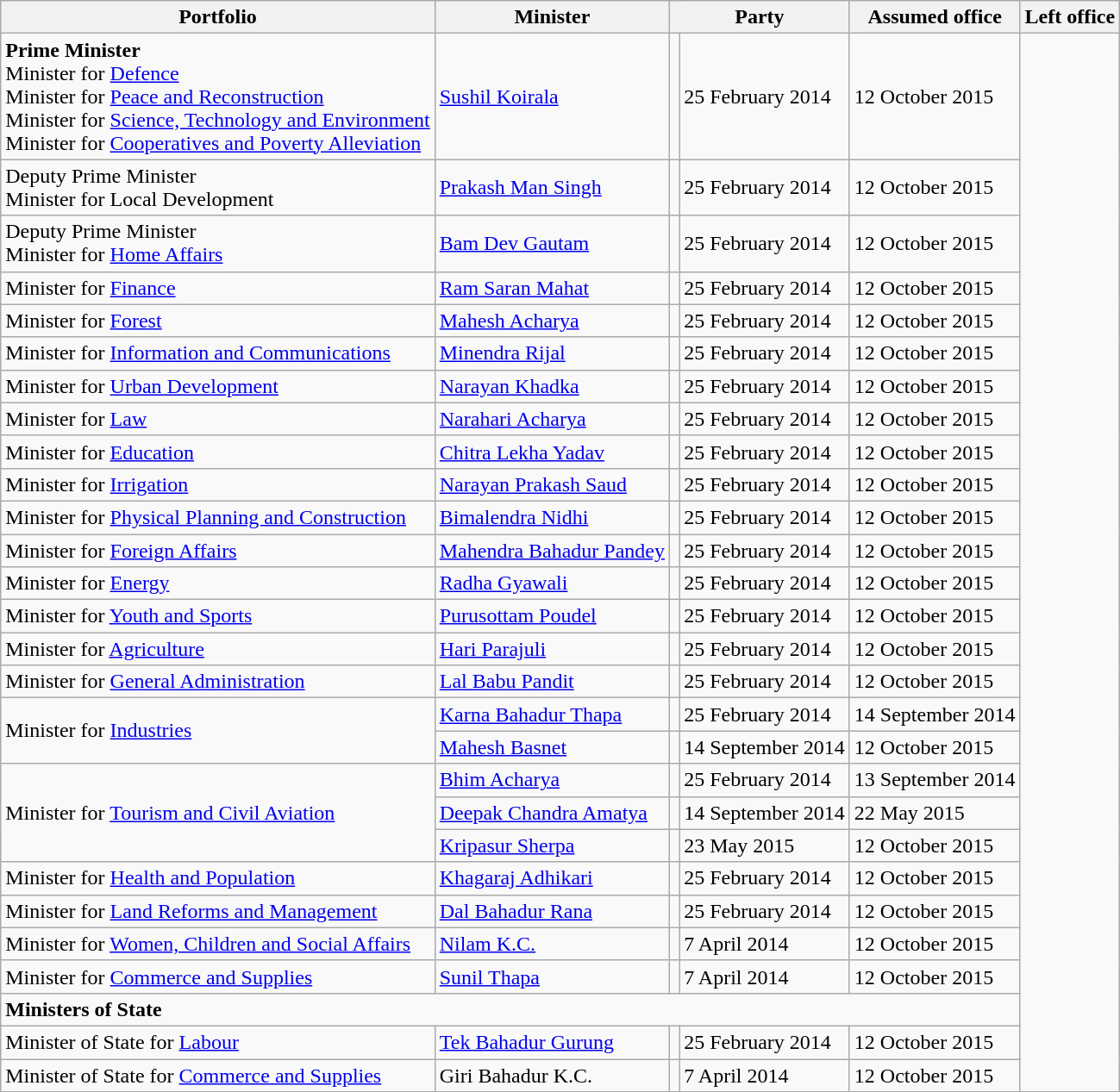<table class="wikitable">
<tr>
<th>Portfolio</th>
<th>Minister</th>
<th colspan=2>Party</th>
<th>Assumed office</th>
<th>Left office</th>
</tr>
<tr>
<td><strong>Prime Minister</strong> <br> Minister for <a href='#'>Defence</a> <br> Minister for <a href='#'>Peace and Reconstruction</a> <br> Minister for <a href='#'>Science, Technology and Environment</a> <br> Minister for <a href='#'>Cooperatives and Poverty Alleviation</a></td>
<td><a href='#'>Sushil Koirala</a></td>
<td></td>
<td>25 February 2014</td>
<td>12 October 2015</td>
</tr>
<tr>
<td>Deputy Prime Minister<br>Minister for Local Development</td>
<td><a href='#'>Prakash Man Singh</a></td>
<td></td>
<td>25 February 2014</td>
<td>12 October 2015</td>
</tr>
<tr>
<td>Deputy Prime Minister<br>Minister for <a href='#'>Home Affairs</a></td>
<td><a href='#'>Bam Dev Gautam</a></td>
<td></td>
<td>25 February 2014</td>
<td>12 October 2015</td>
</tr>
<tr>
<td>Minister for <a href='#'>Finance</a></td>
<td><a href='#'>Ram Saran Mahat</a></td>
<td></td>
<td>25 February 2014</td>
<td>12 October 2015</td>
</tr>
<tr>
<td>Minister for <a href='#'>Forest</a></td>
<td><a href='#'>Mahesh Acharya</a></td>
<td></td>
<td>25 February 2014</td>
<td>12 October 2015</td>
</tr>
<tr>
<td>Minister for <a href='#'>Information and Communications</a></td>
<td><a href='#'>Minendra Rijal</a></td>
<td></td>
<td>25 February 2014</td>
<td>12 October 2015</td>
</tr>
<tr>
<td>Minister for <a href='#'>Urban Development</a></td>
<td><a href='#'>Narayan Khadka</a></td>
<td></td>
<td>25 February 2014</td>
<td>12 October 2015</td>
</tr>
<tr>
<td>Minister for <a href='#'>Law</a></td>
<td><a href='#'>Narahari Acharya</a></td>
<td></td>
<td>25 February 2014</td>
<td>12 October 2015</td>
</tr>
<tr>
<td>Minister for <a href='#'>Education</a></td>
<td><a href='#'>Chitra Lekha Yadav</a></td>
<td></td>
<td>25 February 2014</td>
<td>12 October 2015</td>
</tr>
<tr>
<td>Minister for <a href='#'>Irrigation</a></td>
<td><a href='#'>Narayan Prakash Saud</a></td>
<td></td>
<td>25 February 2014</td>
<td>12 October 2015</td>
</tr>
<tr>
<td>Minister for <a href='#'>Physical Planning and Construction</a></td>
<td><a href='#'>Bimalendra Nidhi</a></td>
<td></td>
<td>25 February 2014</td>
<td>12 October 2015</td>
</tr>
<tr>
<td>Minister for <a href='#'>Foreign Affairs</a></td>
<td><a href='#'>Mahendra Bahadur Pandey</a></td>
<td></td>
<td>25 February 2014</td>
<td>12 October 2015</td>
</tr>
<tr>
<td>Minister for <a href='#'>Energy</a></td>
<td><a href='#'>Radha Gyawali</a></td>
<td></td>
<td>25 February 2014</td>
<td>12 October 2015</td>
</tr>
<tr>
<td>Minister for <a href='#'>Youth and Sports</a></td>
<td><a href='#'>Purusottam Poudel</a></td>
<td></td>
<td>25 February 2014</td>
<td>12 October 2015</td>
</tr>
<tr>
<td>Minister for <a href='#'>Agriculture</a></td>
<td><a href='#'>Hari Parajuli</a></td>
<td></td>
<td>25 February 2014</td>
<td>12 October 2015</td>
</tr>
<tr>
<td>Minister for <a href='#'>General Administration</a></td>
<td><a href='#'>Lal Babu Pandit</a></td>
<td></td>
<td>25 February 2014</td>
<td>12 October 2015</td>
</tr>
<tr>
<td rowspan="2">Minister for <a href='#'>Industries</a></td>
<td><a href='#'>Karna Bahadur Thapa</a></td>
<td></td>
<td>25 February 2014</td>
<td>14 September 2014</td>
</tr>
<tr>
<td><a href='#'>Mahesh Basnet</a></td>
<td></td>
<td>14 September 2014</td>
<td>12 October 2015</td>
</tr>
<tr>
<td rowspan="3">Minister for <a href='#'>Tourism and Civil Aviation</a></td>
<td><a href='#'>Bhim Acharya</a></td>
<td></td>
<td>25 February 2014</td>
<td>13 September 2014</td>
</tr>
<tr>
<td><a href='#'>Deepak Chandra Amatya</a></td>
<td></td>
<td>14 September 2014</td>
<td>22 May 2015</td>
</tr>
<tr>
<td><a href='#'>Kripasur Sherpa</a></td>
<td></td>
<td>23 May 2015</td>
<td>12 October 2015</td>
</tr>
<tr>
<td>Minister for <a href='#'>Health and Population</a></td>
<td><a href='#'>Khagaraj Adhikari</a></td>
<td></td>
<td>25 February 2014</td>
<td>12 October 2015</td>
</tr>
<tr>
<td>Minister for <a href='#'>Land Reforms and Management</a></td>
<td><a href='#'>Dal Bahadur Rana</a></td>
<td></td>
<td>25 February 2014</td>
<td>12 October 2015</td>
</tr>
<tr>
<td>Minister for <a href='#'>Women, Children and Social Affairs</a></td>
<td><a href='#'>Nilam K.C.</a></td>
<td></td>
<td>7 April 2014</td>
<td>12 October 2015</td>
</tr>
<tr>
<td>Minister for <a href='#'>Commerce and Supplies</a></td>
<td><a href='#'>Sunil Thapa</a></td>
<td></td>
<td>7 April 2014</td>
<td>12 October 2015</td>
</tr>
<tr>
<td colspan=5><strong>Ministers of State</strong></td>
</tr>
<tr>
<td>Minister of State for <a href='#'>Labour</a></td>
<td><a href='#'>Tek Bahadur Gurung</a></td>
<td></td>
<td>25 February 2014</td>
<td>12 October 2015</td>
</tr>
<tr>
<td>Minister of State for <a href='#'>Commerce and Supplies</a></td>
<td>Giri Bahadur K.C.</td>
<td></td>
<td>7 April 2014</td>
<td>12 October 2015</td>
</tr>
<tr>
</tr>
</table>
